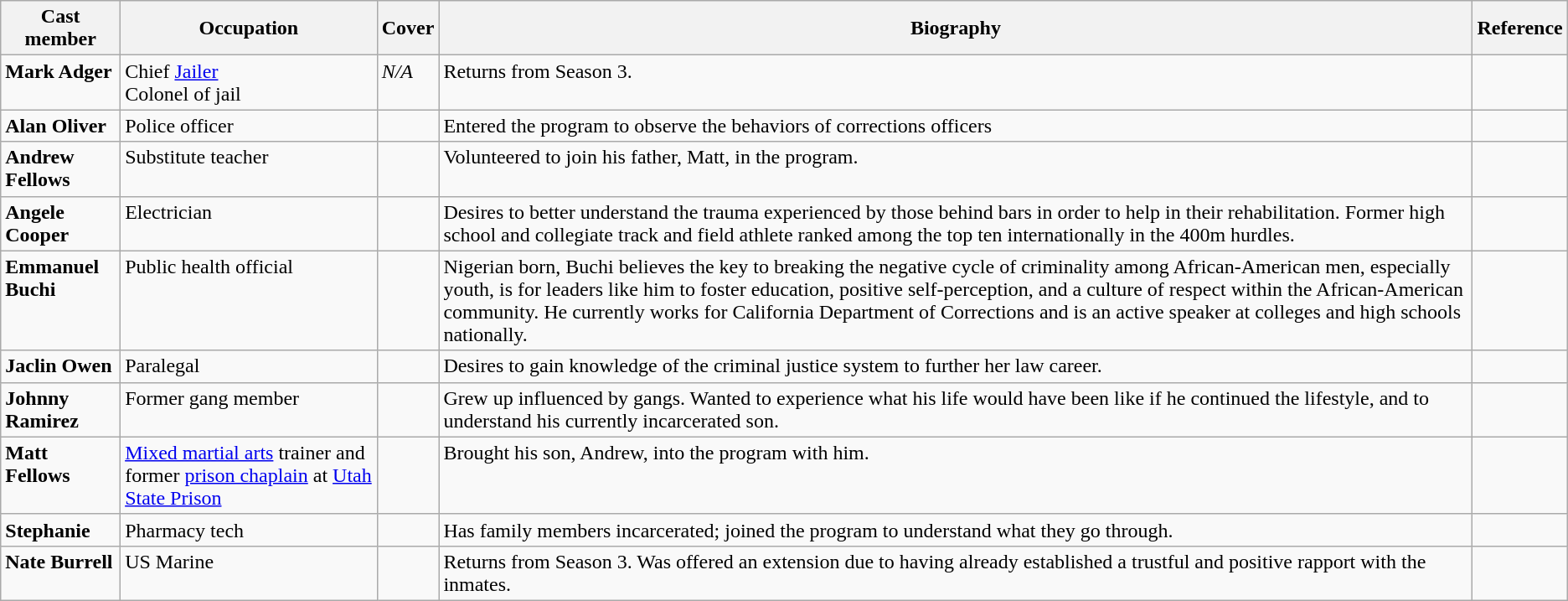<table class="wikitable sortable">
<tr valign="center">
<th>Cast member</th>
<th>Occupation</th>
<th>Cover</th>
<th>Biography</th>
<th>Reference</th>
</tr>
<tr valign="top">
<td><strong>Mark Adger</strong></td>
<td>Chief <a href='#'>Jailer</a> <br> Colonel of jail</td>
<td><em>N/A</em></td>
<td>Returns from Season 3.</td>
<td></td>
</tr>
<tr valign="top">
<td><strong>Alan Oliver</strong></td>
<td>Police officer</td>
<td></td>
<td>Entered the program to observe the behaviors of corrections officers</td>
<td></td>
</tr>
<tr valign="top">
<td><strong>Andrew Fellows</strong></td>
<td>Substitute teacher</td>
<td></td>
<td>Volunteered to join his father, Matt, in the program.</td>
<td></td>
</tr>
<tr valign="top">
<td><strong> Angele Cooper</strong> </td>
<td>Electrician</td>
<td></td>
<td>Desires to better understand the trauma experienced by those behind bars in order to help in their rehabilitation. Former high school and collegiate track and field athlete ranked among the top ten internationally in the 400m hurdles.</td>
<td></td>
</tr>
<tr valign="top">
<td><strong>Emmanuel Buchi</strong></td>
<td>Public health official</td>
<td></td>
<td>Nigerian born, Buchi believes the key to breaking the negative cycle of criminality among African-American men, especially youth, is for leaders like him to foster education, positive self-perception, and a culture of respect within the African-American community. He currently works for California Department of Corrections and is an active speaker at colleges and high schools nationally.</td>
<td></td>
</tr>
<tr valign="top">
<td><strong>Jaclin Owen</strong> </td>
<td>Paralegal</td>
<td></td>
<td>Desires to gain knowledge of the criminal justice system to further her law career.</td>
<td></td>
</tr>
<tr valign="top">
<td><strong>Johnny Ramirez</strong></td>
<td>Former gang member</td>
<td></td>
<td>Grew up influenced by gangs. Wanted to experience what his life would have been like if he continued the lifestyle, and to understand his currently incarcerated son.</td>
<td></td>
</tr>
<tr valign="top">
<td><strong>Matt Fellows</strong> </td>
<td><a href='#'>Mixed martial arts</a> trainer and former <a href='#'>prison chaplain</a> at <a href='#'>Utah State Prison</a></td>
<td></td>
<td>Brought his son, Andrew, into the program with him.</td>
<td></td>
</tr>
<tr valign="top">
<td><strong>Stephanie</strong></td>
<td>Pharmacy tech</td>
<td></td>
<td>Has family members incarcerated; joined the program to understand what they go through.</td>
<td></td>
</tr>
<tr valign="top">
<td><strong>Nate Burrell</strong></td>
<td>US Marine</td>
<td></td>
<td>Returns from Season 3. Was offered an extension due to having already established a trustful and positive rapport with the inmates.</td>
<td></td>
</tr>
</table>
